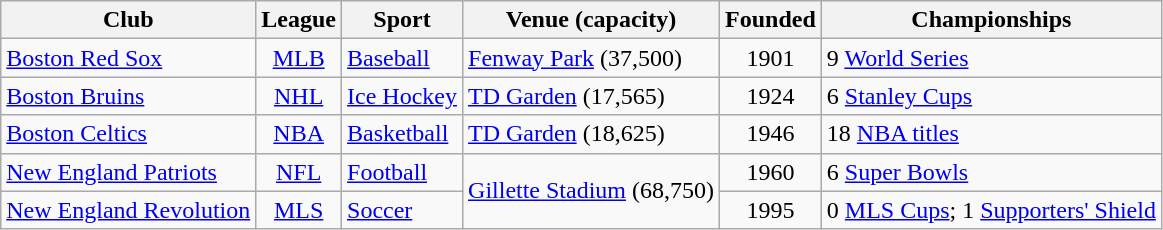<table class="wikitable">
<tr>
<th scope="col">Club</th>
<th scope="col">League</th>
<th scope="col">Sport</th>
<th scope="col">Venue (capacity)</th>
<th scope="col">Founded</th>
<th scope="col">Championships</th>
</tr>
<tr>
<td><a href='#'>Boston Red Sox</a></td>
<td align=center><a href='#'>MLB</a></td>
<td><a href='#'>Baseball</a></td>
<td><a href='#'>Fenway Park</a> (37,500)</td>
<td align=center>1901</td>
<td>9 <a href='#'>World Series</a></td>
</tr>
<tr>
<td><a href='#'>Boston Bruins</a></td>
<td align=center><a href='#'>NHL</a></td>
<td><a href='#'>Ice Hockey</a></td>
<td><a href='#'>TD Garden</a> (17,565)</td>
<td align=center>1924</td>
<td>6 <a href='#'>Stanley Cups</a></td>
</tr>
<tr>
<td><a href='#'>Boston Celtics</a></td>
<td align=center><a href='#'>NBA</a></td>
<td><a href='#'>Basketball</a></td>
<td><a href='#'>TD Garden</a> (18,625)</td>
<td align=center>1946</td>
<td>18 <a href='#'>NBA titles</a></td>
</tr>
<tr>
<td><a href='#'>New England Patriots</a></td>
<td align=center><a href='#'>NFL</a></td>
<td><a href='#'>Football</a></td>
<td rowspan="2"><a href='#'>Gillette Stadium</a> (68,750)</td>
<td align=center>1960</td>
<td>6 <a href='#'>Super Bowls</a></td>
</tr>
<tr>
<td><a href='#'>New England Revolution</a></td>
<td align=center><a href='#'>MLS</a></td>
<td><a href='#'>Soccer</a></td>
<td align=center>1995</td>
<td>0 <a href='#'>MLS Cups</a>; 1 <a href='#'>Supporters' Shield</a></td>
</tr>
</table>
